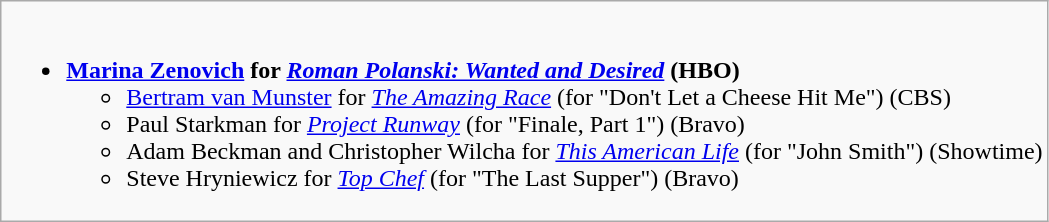<table class="wikitable">
<tr>
<td style="vertical-align:top;"><br><ul><li><strong><a href='#'>Marina Zenovich</a> for <em><a href='#'>Roman Polanski: Wanted and Desired</a></em> (HBO)</strong><ul><li><a href='#'>Bertram van Munster</a> for <em><a href='#'>The Amazing Race</a></em> (for "Don't Let a Cheese Hit Me") (CBS)</li><li>Paul Starkman for <em><a href='#'>Project Runway</a></em> (for "Finale, Part 1") (Bravo)</li><li>Adam Beckman and Christopher Wilcha for <em><a href='#'>This American Life</a></em> (for "John Smith") (Showtime)</li><li>Steve Hryniewicz for <em><a href='#'>Top Chef</a></em> (for "The Last Supper") (Bravo)</li></ul></li></ul></td>
</tr>
</table>
